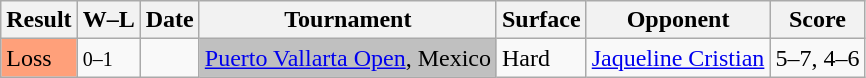<table class="sortable wikitable">
<tr>
<th>Result</th>
<th>W–L</th>
<th>Date</th>
<th>Tournament</th>
<th>Surface</th>
<th>Opponent</th>
<th class="unsortable">Score</th>
</tr>
<tr>
<td bgcolor=FFA07A>Loss</td>
<td><small>0–1</small></td>
<td><a href='#'></a></td>
<td bgcolor=silver><a href='#'>Puerto Vallarta Open</a>, Mexico</td>
<td>Hard</td>
<td> <a href='#'>Jaqueline Cristian</a></td>
<td>5–7, 4–6</td>
</tr>
</table>
